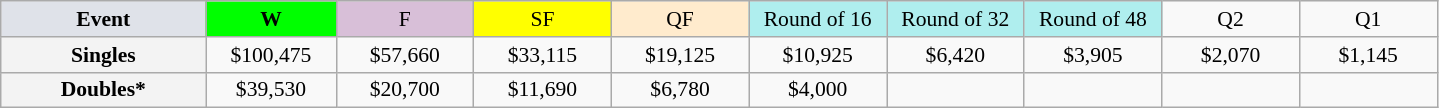<table class=wikitable style=font-size:90%;text-align:center>
<tr>
<td style="width:130px; background:#dfe2e9;"><strong>Event</strong></td>
<td style="width:80px; background:lime;"><strong>W</strong></td>
<td style="width:85px; background:thistle;">F</td>
<td style="width:85px; background:#ff0;">SF</td>
<td style="width:85px; background:#ffebcd;">QF</td>
<td style="width:85px; background:#afeeee;">Round of 16</td>
<td style="width:85px; background:#afeeee;">Round of 32</td>
<td style="width:85px; background:#afeeee;">Round of 48</td>
<td width=85>Q2</td>
<td width=85>Q1</td>
</tr>
<tr>
<td style="background:#f3f3f3;"><strong>Singles</strong></td>
<td>$100,475</td>
<td>$57,660</td>
<td>$33,115</td>
<td>$19,125</td>
<td>$10,925</td>
<td>$6,420</td>
<td>$3,905</td>
<td>$2,070</td>
<td>$1,145</td>
</tr>
<tr>
<td style="background:#f3f3f3;"><strong>Doubles*</strong></td>
<td>$39,530</td>
<td>$20,700</td>
<td>$11,690</td>
<td>$6,780</td>
<td>$4,000</td>
<td></td>
<td></td>
<td></td>
<td></td>
</tr>
</table>
